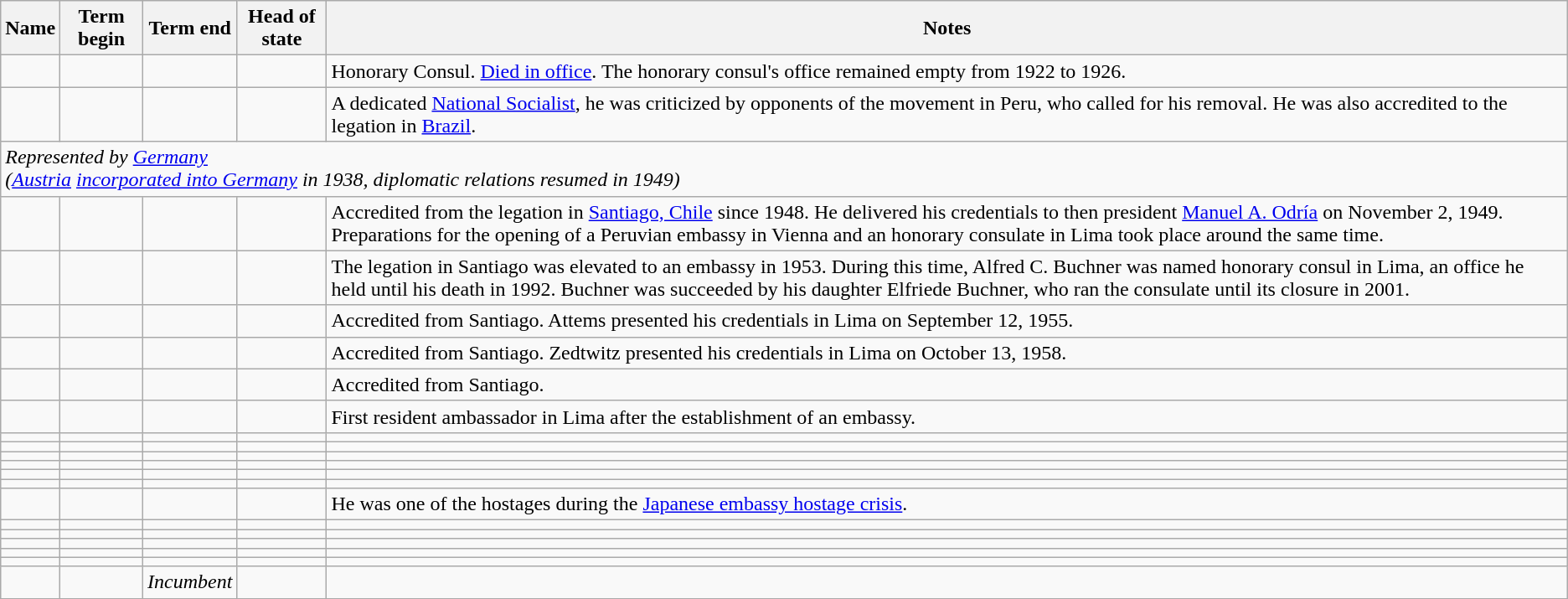<table class="wikitable sortable"  text-align:center;">
<tr>
<th>Name</th>
<th>Term begin</th>
<th>Term end</th>
<th>Head of state</th>
<th class="unsortable">Notes</th>
</tr>
<tr>
<td></td>
<td></td>
<td></td>
<td></td>
<td>Honorary Consul. <a href='#'>Died in office</a>. The honorary consul's office remained empty from 1922 to 1926.</td>
</tr>
<tr>
<td></td>
<td></td>
<td></td>
<td></td>
<td>A dedicated <a href='#'>National Socialist</a>, he was criticized by opponents of the movement in Peru, who called for his removal. He was also accredited to the legation in <a href='#'>Brazil</a>.</td>
</tr>
<tr>
<td colspan=6><div><em>Represented by  <a href='#'>Germany</a><br>(<a href='#'>Austria</a> <a href='#'>incorporated into Germany</a> in 1938, diplomatic relations resumed in 1949)</em></div></td>
</tr>
<tr>
<td></td>
<td></td>
<td></td>
<td></td>
<td>Accredited from the legation in <a href='#'>Santiago, Chile</a> since 1948. He delivered his credentials to then president <a href='#'>Manuel A. Odría</a> on November 2, 1949. Preparations for the opening of a Peruvian embassy in Vienna and an honorary consulate in Lima took place around the same time.</td>
</tr>
<tr>
<td></td>
<td></td>
<td></td>
<td></td>
<td>The legation in Santiago was elevated to an embassy in 1953. During this time, Alfred C. Buchner was named honorary consul in Lima, an office he held until his death in 1992. Buchner was succeeded by his daughter Elfriede Buchner, who ran the consulate until its closure in 2001.</td>
</tr>
<tr>
<td></td>
<td></td>
<td></td>
<td></td>
<td>Accredited from Santiago. Attems presented his credentials in Lima on September 12, 1955.</td>
</tr>
<tr>
<td></td>
<td></td>
<td></td>
<td></td>
<td>Accredited from Santiago. Zedtwitz presented his credentials in Lima on October 13, 1958.</td>
</tr>
<tr>
<td></td>
<td></td>
<td></td>
<td></td>
<td>Accredited from Santiago.</td>
</tr>
<tr>
<td></td>
<td></td>
<td></td>
<td></td>
<td>First resident ambassador in Lima after the establishment of an embassy.</td>
</tr>
<tr>
<td></td>
<td></td>
<td></td>
<td></td>
<td></td>
</tr>
<tr>
<td></td>
<td></td>
<td></td>
<td></td>
<td></td>
</tr>
<tr>
<td></td>
<td></td>
<td></td>
<td></td>
<td></td>
</tr>
<tr>
<td></td>
<td></td>
<td></td>
<td></td>
<td></td>
</tr>
<tr>
<td></td>
<td></td>
<td></td>
<td></td>
<td></td>
</tr>
<tr>
<td></td>
<td></td>
<td></td>
<td></td>
<td></td>
</tr>
<tr>
<td></td>
<td></td>
<td></td>
<td></td>
<td>He was one of the hostages during the <a href='#'>Japanese embassy hostage crisis</a>.</td>
</tr>
<tr>
<td></td>
<td></td>
<td></td>
<td></td>
<td></td>
</tr>
<tr>
<td></td>
<td></td>
<td></td>
<td></td>
<td></td>
</tr>
<tr>
<td></td>
<td></td>
<td></td>
<td></td>
<td></td>
</tr>
<tr>
<td></td>
<td></td>
<td></td>
<td></td>
<td></td>
</tr>
<tr>
<td></td>
<td></td>
<td></td>
<td></td>
<td></td>
</tr>
<tr>
<td></td>
<td></td>
<td><em>Incumbent</em></td>
<td></td>
<td></td>
</tr>
<tr>
</tr>
</table>
